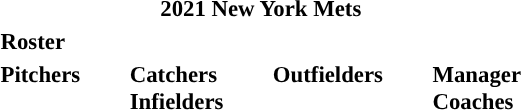<table class="toccolours" style="font-size: 95%;">
<tr>
<th colspan="10">2021 New York Mets</th>
</tr>
<tr>
<td colspan="10"><strong>Roster</strong></td>
</tr>
<tr>
<td valign="top"><strong>Pitchers</strong><br>




































</td>
<td width="25px"></td>
<td valign="top"><strong>Catchers</strong><br>



<strong>Infielders</strong>









</td>
<td width="25px"></td>
<td valign="top"><strong>Outfielders</strong><br>










</td>
<td width="25px"></td>
<td valign="top"><strong>Manager</strong><br> 
<strong>Coaches</strong>
  
 
 

 
 

 
 
 
 
 
 </td>
</tr>
</table>
